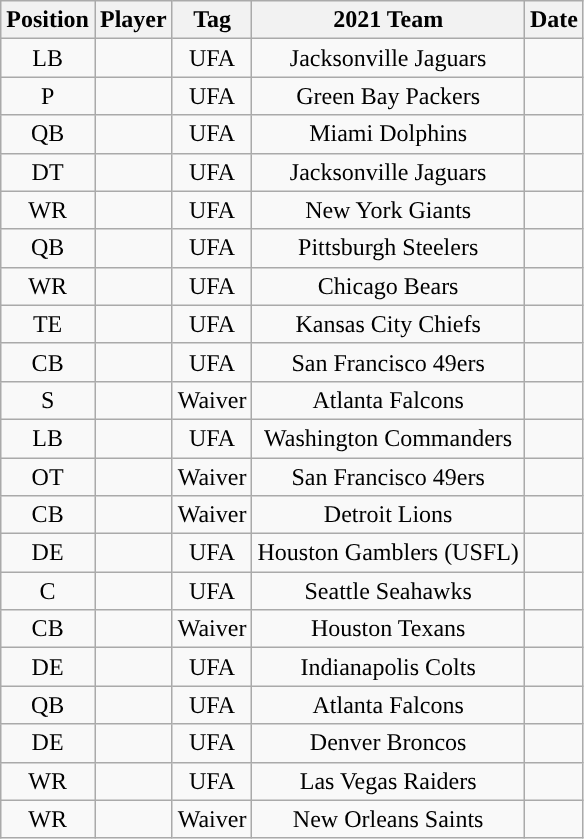<table class="wikitable sortable" style="text-align:center">
<tr>
<th>Position</th>
<th>Player</th>
<th>Tag</th>
<th>2021 Team</th>
<th>Date</th>
</tr>
<tr>
<td>LB</td>
<td></td>
<td>UFA</td>
<td>Jacksonville Jaguars</td>
<td></td>
</tr>
<tr>
<td>P</td>
<td></td>
<td>UFA</td>
<td>Green Bay Packers</td>
<td></td>
</tr>
<tr>
<td>QB</td>
<td></td>
<td>UFA</td>
<td>Miami Dolphins</td>
<td></td>
</tr>
<tr>
<td>DT</td>
<td></td>
<td>UFA</td>
<td>Jacksonville Jaguars</td>
<td></td>
</tr>
<tr>
<td>WR</td>
<td></td>
<td>UFA</td>
<td>New York Giants</td>
<td></td>
</tr>
<tr>
<td>QB</td>
<td></td>
<td>UFA</td>
<td>Pittsburgh Steelers</td>
<td></td>
</tr>
<tr>
<td>WR</td>
<td></td>
<td>UFA</td>
<td>Chicago Bears</td>
<td></td>
</tr>
<tr>
<td>TE</td>
<td></td>
<td>UFA</td>
<td>Kansas City Chiefs</td>
<td></td>
</tr>
<tr>
<td>CB</td>
<td></td>
<td>UFA</td>
<td>San Francisco 49ers</td>
<td></td>
</tr>
<tr>
<td>S</td>
<td></td>
<td>Waiver</td>
<td>Atlanta Falcons</td>
<td></td>
</tr>
<tr>
<td>LB</td>
<td></td>
<td>UFA</td>
<td>Washington Commanders</td>
<td></td>
</tr>
<tr>
<td>OT</td>
<td></td>
<td>Waiver</td>
<td>San Francisco 49ers</td>
<td></td>
</tr>
<tr>
<td>CB</td>
<td></td>
<td>Waiver</td>
<td>Detroit Lions</td>
<td></td>
</tr>
<tr>
<td>DE</td>
<td></td>
<td>UFA</td>
<td>Houston Gamblers (USFL)</td>
<td></td>
</tr>
<tr>
<td>C</td>
<td></td>
<td>UFA</td>
<td>Seattle Seahawks</td>
<td></td>
</tr>
<tr>
<td>CB</td>
<td></td>
<td>Waiver</td>
<td>Houston Texans</td>
<td></td>
</tr>
<tr>
<td>DE</td>
<td></td>
<td>UFA</td>
<td>Indianapolis Colts</td>
<td></td>
</tr>
<tr>
<td>QB</td>
<td></td>
<td>UFA</td>
<td>Atlanta Falcons</td>
<td></td>
</tr>
<tr>
<td>DE</td>
<td></td>
<td>UFA</td>
<td>Denver Broncos</td>
<td></td>
</tr>
<tr>
<td>WR</td>
<td></td>
<td>UFA</td>
<td>Las Vegas Raiders</td>
<td></td>
</tr>
<tr>
<td>WR</td>
<td></td>
<td>Waiver</td>
<td>New Orleans Saints</td>
<td></td>
</tr>
</table>
